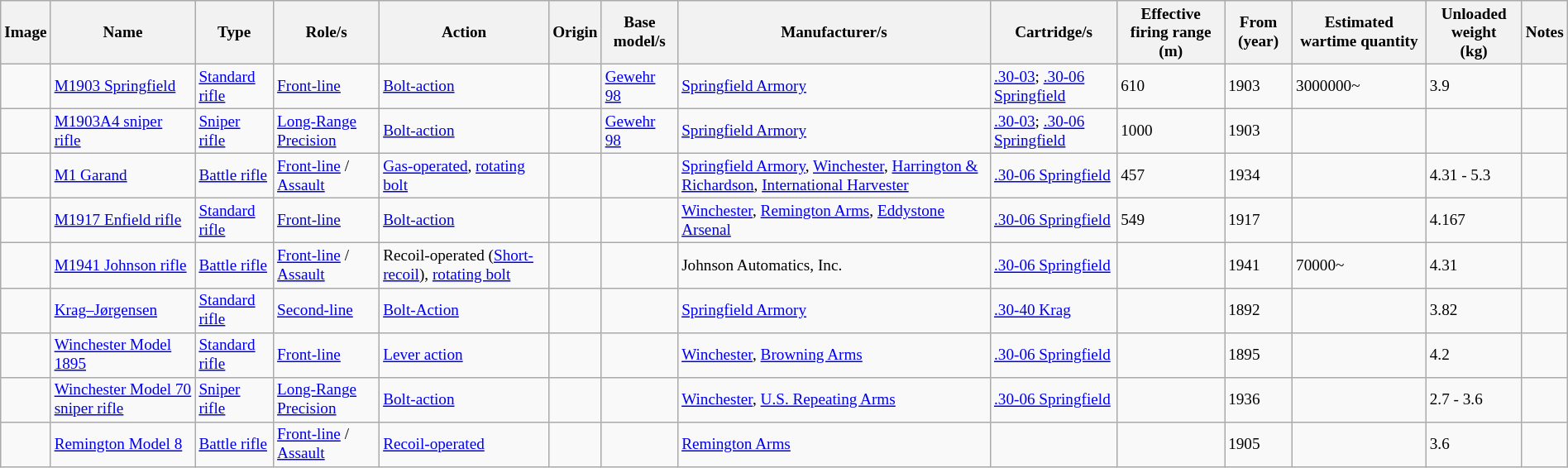<table class="wikitable sortable" style="margin:left; width:100%; font-size:80%; border-collapse:collapse;">
<tr>
<th>Image</th>
<th>Name</th>
<th>Type</th>
<th>Role/s</th>
<th>Action</th>
<th>Origin</th>
<th>Base model/s</th>
<th>Manufacturer/s</th>
<th>Cartridge/s</th>
<th>Effective firing range<br> (m)</th>
<th>From (year)</th>
<th>Estimated wartime quantity</th>
<th>Unloaded weight<br> (kg)</th>
<th>Notes</th>
</tr>
<tr>
<td></td>
<td><a href='#'>M1903 Springfield</a></td>
<td><a href='#'>Standard rifle</a></td>
<td><a href='#'>Front-line</a></td>
<td><a href='#'>Bolt-action</a></td>
<td></td>
<td><a href='#'>Gewehr 98</a></td>
<td><a href='#'>Springfield Armory</a></td>
<td><a href='#'>.30-03</a>; <a href='#'>.30-06 Springfield</a></td>
<td>610</td>
<td>1903</td>
<td>3000000~</td>
<td>3.9</td>
<td></td>
</tr>
<tr>
<td></td>
<td><a href='#'>M1903A4 sniper rifle</a></td>
<td><a href='#'>Sniper rifle</a></td>
<td><a href='#'>Long-Range Precision</a></td>
<td><a href='#'>Bolt-action</a></td>
<td></td>
<td><a href='#'>Gewehr 98</a></td>
<td><a href='#'>Springfield Armory</a></td>
<td><a href='#'>.30-03</a>; <a href='#'>.30-06 Springfield</a></td>
<td>1000</td>
<td>1903</td>
<td></td>
<td></td>
<td></td>
</tr>
<tr>
<td></td>
<td><a href='#'>M1 Garand</a></td>
<td><a href='#'>Battle rifle</a></td>
<td><a href='#'>Front-line</a> / <a href='#'>Assault</a></td>
<td><a href='#'>Gas-operated</a>, <a href='#'>rotating bolt</a></td>
<td></td>
<td></td>
<td><a href='#'>Springfield Armory</a>, <a href='#'>Winchester</a>, <a href='#'>Harrington & Richardson</a>, <a href='#'>International Harvester</a></td>
<td><a href='#'>.30-06 Springfield</a></td>
<td>457</td>
<td>1934</td>
<td></td>
<td>4.31 - 5.3</td>
<td></td>
</tr>
<tr>
<td></td>
<td><a href='#'>M1917 Enfield rifle</a></td>
<td><a href='#'>Standard rifle</a></td>
<td><a href='#'>Front-line</a></td>
<td><a href='#'>Bolt-action</a></td>
<td></td>
<td></td>
<td><a href='#'>Winchester</a>, <a href='#'>Remington Arms</a>, <a href='#'>Eddystone Arsenal</a></td>
<td><a href='#'>.30-06 Springfield</a></td>
<td>549</td>
<td>1917</td>
<td></td>
<td>4.167</td>
<td></td>
</tr>
<tr>
<td></td>
<td><a href='#'>M1941 Johnson rifle</a></td>
<td><a href='#'>Battle rifle</a></td>
<td><a href='#'>Front-line</a> / <a href='#'>Assault</a></td>
<td>Recoil-operated (<a href='#'>Short-recoil</a>), <a href='#'>rotating bolt</a></td>
<td></td>
<td></td>
<td>Johnson Automatics, Inc.</td>
<td><a href='#'>.30-06 Springfield</a></td>
<td></td>
<td>1941</td>
<td>70000~</td>
<td>4.31</td>
<td></td>
</tr>
<tr>
<td></td>
<td><a href='#'> Krag–Jørgensen</a></td>
<td><a href='#'>Standard rifle</a></td>
<td><a href='#'>Second-line</a></td>
<td><a href='#'>Bolt-Action</a></td>
<td></td>
<td></td>
<td><a href='#'>Springfield Armory</a></td>
<td><a href='#'>.30-40 Krag</a></td>
<td></td>
<td>1892</td>
<td></td>
<td>3.82</td>
</tr>
<tr>
<td></td>
<td><a href='#'>Winchester Model 1895</a></td>
<td><a href='#'>Standard rifle</a></td>
<td><a href='#'>Front-line</a></td>
<td><a href='#'>Lever action</a></td>
<td></td>
<td></td>
<td><a href='#'>Winchester</a>, <a href='#'>Browning Arms</a></td>
<td><a href='#'>.30-06 Springfield</a></td>
<td></td>
<td>1895</td>
<td></td>
<td>4.2</td>
<td></td>
</tr>
<tr>
<td></td>
<td><a href='#'>Winchester Model 70 sniper rifle</a></td>
<td><a href='#'>Sniper rifle</a></td>
<td><a href='#'>Long-Range Precision</a></td>
<td><a href='#'>Bolt-action</a></td>
<td></td>
<td></td>
<td><a href='#'>Winchester</a>, <a href='#'>U.S. Repeating Arms</a></td>
<td><a href='#'>.30-06 Springfield</a></td>
<td></td>
<td>1936</td>
<td></td>
<td>2.7 - 3.6</td>
<td></td>
</tr>
<tr>
<td></td>
<td><a href='#'>Remington Model 8</a></td>
<td><a href='#'>Battle rifle</a></td>
<td><a href='#'>Front-line</a> / <a href='#'>Assault</a></td>
<td><a href='#'>Recoil-operated</a></td>
<td></td>
<td></td>
<td><a href='#'>Remington Arms</a></td>
<td></td>
<td></td>
<td>1905</td>
<td></td>
<td>3.6</td>
<td></td>
</tr>
</table>
